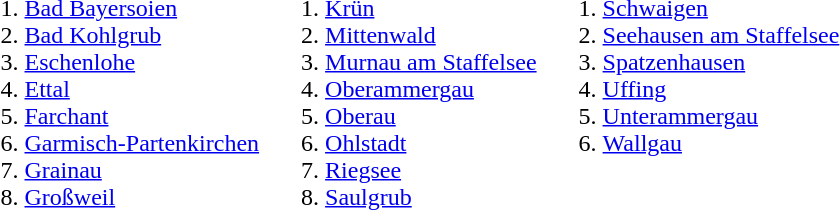<table>
<tr valign=top>
<td><br><ol><li><a href='#'>Bad Bayersoien</a></li><li><a href='#'>Bad Kohlgrub</a></li><li><a href='#'>Eschenlohe</a></li><li><a href='#'>Ettal</a></li><li><a href='#'>Farchant</a></li><li><a href='#'>Garmisch-Partenkirchen</a></li><li><a href='#'>Grainau</a></li><li><a href='#'>Großweil</a></li></ol></td>
<td><br><ol>
<li> <a href='#'>Krün</a>
<li> <a href='#'>Mittenwald</a>
<li> <a href='#'>Murnau am Staffelsee</a>
<li> <a href='#'>Oberammergau</a>
<li> <a href='#'>Oberau</a>
<li> <a href='#'>Ohlstadt</a>
<li> <a href='#'>Riegsee</a>
<li> <a href='#'>Saulgrub</a>
</ol></td>
<td><br><ol>
<li> <a href='#'>Schwaigen</a>
<li> <a href='#'>Seehausen am Staffelsee</a>
<li> <a href='#'>Spatzenhausen</a>
<li> <a href='#'>Uffing</a>
<li> <a href='#'>Unterammergau</a>
<li> <a href='#'>Wallgau</a>
</ol></td>
</tr>
</table>
